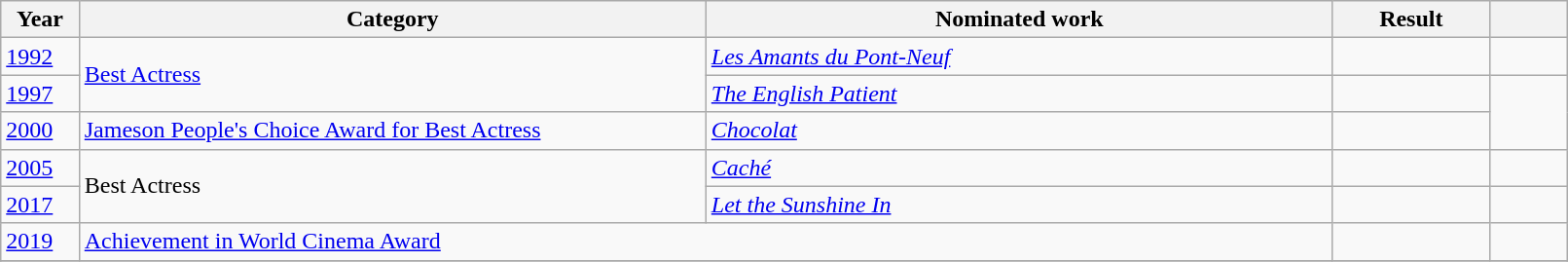<table class="wikitable" style="width:85%;">
<tr>
<th width=5%>Year</th>
<th style="width:40%;">Category</th>
<th style="width:40%;">Nominated work</th>
<th style="width:10%;">Result</th>
<th width=5%></th>
</tr>
<tr>
<td><a href='#'>1992</a></td>
<td rowspan="2"><a href='#'>Best Actress</a></td>
<td><em><a href='#'>Les Amants du Pont-Neuf</a></em></td>
<td></td>
<td></td>
</tr>
<tr>
<td><a href='#'>1997</a></td>
<td><em><a href='#'>The English Patient</a></em></td>
<td></td>
<td rowspan="2"></td>
</tr>
<tr>
<td><a href='#'>2000</a></td>
<td><a href='#'>Jameson People's Choice Award for Best Actress</a></td>
<td><em><a href='#'>Chocolat</a></em></td>
<td></td>
</tr>
<tr>
<td><a href='#'>2005</a></td>
<td rowspan="2">Best Actress</td>
<td><em><a href='#'>Caché</a></em></td>
<td></td>
<td></td>
</tr>
<tr>
<td><a href='#'>2017</a></td>
<td><em><a href='#'>Let the Sunshine In</a></em></td>
<td></td>
<td></td>
</tr>
<tr>
<td><a href='#'>2019</a></td>
<td colspan="2"><a href='#'>Achievement in World Cinema Award</a></td>
<td></td>
<td></td>
</tr>
<tr>
</tr>
</table>
